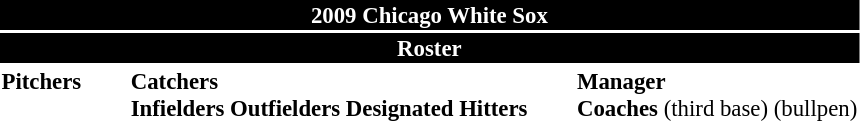<table class="toccolours" style="font-size: 95%;">
<tr>
<th colspan="10" style="background:black; color:#fff; text-align:center;">2009 Chicago White Sox</th>
</tr>
<tr>
<td colspan="10" style="background:black; color:white; text-align:center;"><strong>Roster</strong></td>
</tr>
<tr>
<td valign="top"><strong>Pitchers</strong><br>





















</td>
<td style="width:25px;"></td>
<td valign="top"><strong>Catchers</strong><br>



<strong>Infielders</strong>









<strong>Outfielders</strong>







<strong>Designated Hitters</strong>
</td>
<td style="width:25px;"></td>
<td valign="top"><strong>Manager</strong><br>
<strong>Coaches</strong>



 (third base)
 (bullpen)
</td>
</tr>
</table>
